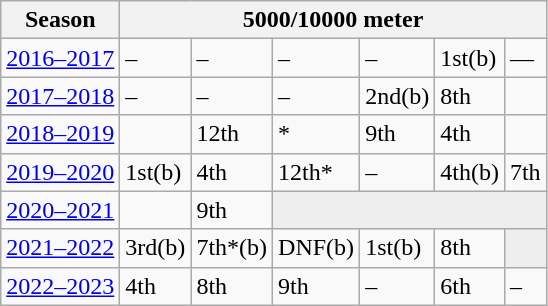<table class="wikitable" style="display: inline-table;">
<tr>
<th>Season</th>
<th colspan="6">5000/10000 meter</th>
</tr>
<tr>
<td><a href='#'>2016–2017</a></td>
<td>–</td>
<td>–</td>
<td>–</td>
<td>–</td>
<td>1st(b)</td>
<td>—</td>
</tr>
<tr>
<td><a href='#'>2017–2018</a></td>
<td>–</td>
<td>–</td>
<td>–</td>
<td>2nd(b)</td>
<td>8th</td>
<td></td>
</tr>
<tr>
<td><a href='#'>2018–2019</a></td>
<td></td>
<td>12th</td>
<td>*</td>
<td>9th</td>
<td>4th</td>
<td></td>
</tr>
<tr>
<td><a href='#'>2019–2020</a></td>
<td>1st(b)</td>
<td>4th</td>
<td>12th*</td>
<td>–</td>
<td>4th(b)</td>
<td>7th</td>
</tr>
<tr>
<td><a href='#'>2020–2021</a></td>
<td></td>
<td>9th</td>
<td colspan="4" bgcolor=#EEEEEE></td>
</tr>
<tr>
<td><a href='#'>2021–2022</a></td>
<td>3rd(b)</td>
<td>7th*(b)</td>
<td>DNF(b)</td>
<td>1st(b)</td>
<td>8th</td>
<td colspan="1" bgcolor=#EEEEEE></td>
</tr>
<tr>
<td><a href='#'>2022–2023</a></td>
<td>4th</td>
<td>8th</td>
<td>9th</td>
<td>–</td>
<td>6th</td>
<td>–</td>
</tr>
</table>
